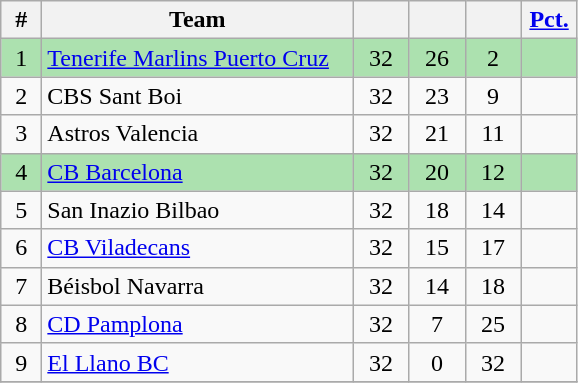<table class="wikitable" style="text-align:center;">
<tr>
<th width=20>#</th>
<th width=200>Team</th>
<th width=30></th>
<th width=30></th>
<th width=30></th>
<th width=30><a href='#'>Pct.</a></th>
</tr>
<tr style="background: #ACE1AF">
<td>1</td>
<td align=left><a href='#'>Tenerife Marlins Puerto Cruz</a></td>
<td>32</td>
<td>26</td>
<td>2</td>
<td><strong></strong></td>
</tr>
<tr>
<td>2</td>
<td align=left>CBS Sant Boi</td>
<td>32</td>
<td>23</td>
<td>9</td>
<td><strong></strong></td>
</tr>
<tr>
<td>3</td>
<td align=left>Astros Valencia</td>
<td>32</td>
<td>21</td>
<td>11</td>
<td><strong></strong></td>
</tr>
<tr style="background: #ACE1AF">
<td>4</td>
<td align=left><a href='#'>CB Barcelona</a></td>
<td>32</td>
<td>20</td>
<td>12</td>
<td><strong></strong></td>
</tr>
<tr>
<td>5</td>
<td align=left>San Inazio Bilbao</td>
<td>32</td>
<td>18</td>
<td>14</td>
<td><strong></strong></td>
</tr>
<tr>
<td>6</td>
<td align=left><a href='#'>CB Viladecans</a></td>
<td>32</td>
<td>15</td>
<td>17</td>
<td><strong></strong></td>
</tr>
<tr>
<td>7</td>
<td align=left>Béisbol Navarra</td>
<td>32</td>
<td>14</td>
<td>18</td>
<td><strong></strong></td>
</tr>
<tr>
<td>8</td>
<td align=left><a href='#'>CD Pamplona</a></td>
<td>32</td>
<td>7</td>
<td>25</td>
<td><strong></strong></td>
</tr>
<tr>
<td>9</td>
<td align=left><a href='#'>El Llano BC</a></td>
<td>32</td>
<td>0</td>
<td>32</td>
<td><strong></strong></td>
</tr>
<tr>
</tr>
</table>
